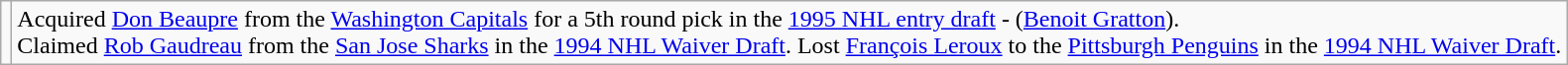<table class="wikitable">
<tr>
<td></td>
<td>Acquired <a href='#'>Don Beaupre</a> from the <a href='#'>Washington Capitals</a> for a 5th round pick in the <a href='#'>1995 NHL entry draft</a> - (<a href='#'>Benoit Gratton</a>).<br>Claimed <a href='#'>Rob Gaudreau</a> from the <a href='#'>San Jose Sharks</a> in the <a href='#'>1994 NHL Waiver Draft</a>. Lost <a href='#'>François Leroux</a> to the <a href='#'>Pittsburgh Penguins</a> in the <a href='#'>1994 NHL Waiver Draft</a>.</td>
</tr>
</table>
